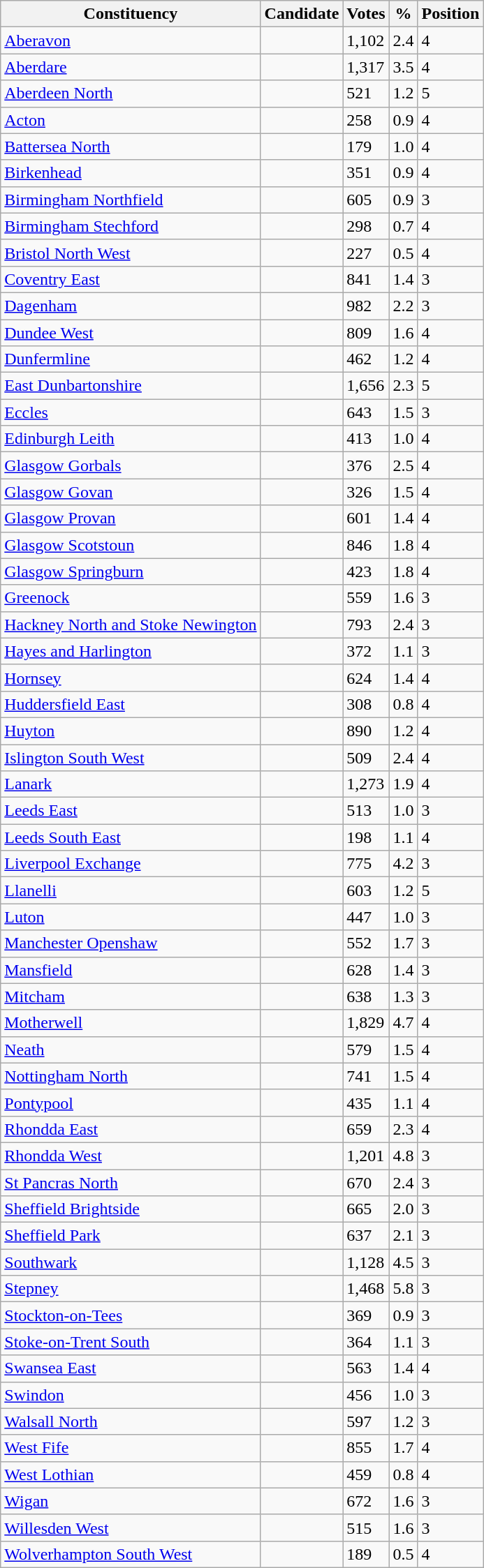<table class="wikitable sortable">
<tr>
<th>Constituency</th>
<th>Candidate</th>
<th>Votes</th>
<th>%</th>
<th>Position</th>
</tr>
<tr>
<td><a href='#'>Aberavon</a></td>
<td></td>
<td>1,102</td>
<td>2.4</td>
<td>4</td>
</tr>
<tr>
<td><a href='#'>Aberdare</a></td>
<td></td>
<td>1,317</td>
<td>3.5</td>
<td>4</td>
</tr>
<tr>
<td><a href='#'>Aberdeen North</a></td>
<td></td>
<td>521</td>
<td>1.2</td>
<td>5</td>
</tr>
<tr>
<td><a href='#'>Acton</a></td>
<td></td>
<td>258</td>
<td>0.9</td>
<td>4</td>
</tr>
<tr>
<td><a href='#'>Battersea North</a></td>
<td></td>
<td>179</td>
<td>1.0</td>
<td>4</td>
</tr>
<tr>
<td><a href='#'>Birkenhead</a></td>
<td></td>
<td>351</td>
<td>0.9</td>
<td>4</td>
</tr>
<tr>
<td><a href='#'>Birmingham Northfield</a></td>
<td></td>
<td>605</td>
<td>0.9</td>
<td>3</td>
</tr>
<tr>
<td><a href='#'>Birmingham Stechford</a></td>
<td></td>
<td>298</td>
<td>0.7</td>
<td>4</td>
</tr>
<tr>
<td><a href='#'>Bristol North West</a></td>
<td></td>
<td>227</td>
<td>0.5</td>
<td>4</td>
</tr>
<tr>
<td><a href='#'>Coventry East</a></td>
<td></td>
<td>841</td>
<td>1.4</td>
<td>3</td>
</tr>
<tr>
<td><a href='#'>Dagenham</a></td>
<td></td>
<td>982</td>
<td>2.2</td>
<td>3</td>
</tr>
<tr>
<td><a href='#'>Dundee West</a></td>
<td></td>
<td>809</td>
<td>1.6</td>
<td>4</td>
</tr>
<tr>
<td><a href='#'>Dunfermline</a></td>
<td></td>
<td>462</td>
<td>1.2</td>
<td>4</td>
</tr>
<tr>
<td><a href='#'>East Dunbartonshire</a></td>
<td></td>
<td>1,656</td>
<td>2.3</td>
<td>5</td>
</tr>
<tr>
<td><a href='#'>Eccles</a></td>
<td></td>
<td>643</td>
<td>1.5</td>
<td>3</td>
</tr>
<tr>
<td><a href='#'>Edinburgh Leith</a></td>
<td></td>
<td>413</td>
<td>1.0</td>
<td>4</td>
</tr>
<tr>
<td><a href='#'>Glasgow Gorbals</a></td>
<td></td>
<td>376</td>
<td>2.5</td>
<td>4</td>
</tr>
<tr>
<td><a href='#'>Glasgow Govan</a></td>
<td></td>
<td>326</td>
<td>1.5</td>
<td>4</td>
</tr>
<tr>
<td><a href='#'>Glasgow Provan</a></td>
<td></td>
<td>601</td>
<td>1.4</td>
<td>4</td>
</tr>
<tr>
<td><a href='#'>Glasgow Scotstoun</a></td>
<td></td>
<td>846</td>
<td>1.8</td>
<td>4</td>
</tr>
<tr>
<td><a href='#'>Glasgow Springburn</a></td>
<td></td>
<td>423</td>
<td>1.8</td>
<td>4</td>
</tr>
<tr>
<td><a href='#'>Greenock</a></td>
<td></td>
<td>559</td>
<td>1.6</td>
<td>3</td>
</tr>
<tr>
<td><a href='#'>Hackney North and Stoke Newington</a></td>
<td></td>
<td>793</td>
<td>2.4</td>
<td>3</td>
</tr>
<tr>
<td><a href='#'>Hayes and Harlington</a></td>
<td></td>
<td>372</td>
<td>1.1</td>
<td>3</td>
</tr>
<tr>
<td><a href='#'>Hornsey</a></td>
<td></td>
<td>624</td>
<td>1.4</td>
<td>4</td>
</tr>
<tr>
<td><a href='#'>Huddersfield East</a></td>
<td></td>
<td>308</td>
<td>0.8</td>
<td>4</td>
</tr>
<tr>
<td><a href='#'>Huyton</a></td>
<td></td>
<td>890</td>
<td>1.2</td>
<td>4</td>
</tr>
<tr>
<td><a href='#'>Islington South West</a></td>
<td></td>
<td>509</td>
<td>2.4</td>
<td>4</td>
</tr>
<tr>
<td><a href='#'>Lanark</a></td>
<td></td>
<td>1,273</td>
<td>1.9</td>
<td>4</td>
</tr>
<tr>
<td><a href='#'>Leeds East</a></td>
<td></td>
<td>513</td>
<td>1.0</td>
<td>3</td>
</tr>
<tr>
<td><a href='#'>Leeds South East</a></td>
<td></td>
<td>198</td>
<td>1.1</td>
<td>4</td>
</tr>
<tr>
<td><a href='#'>Liverpool Exchange</a></td>
<td></td>
<td>775</td>
<td>4.2</td>
<td>3</td>
</tr>
<tr>
<td><a href='#'>Llanelli</a></td>
<td></td>
<td>603</td>
<td>1.2</td>
<td>5</td>
</tr>
<tr>
<td><a href='#'>Luton</a></td>
<td></td>
<td>447</td>
<td>1.0</td>
<td>3</td>
</tr>
<tr>
<td><a href='#'>Manchester Openshaw</a></td>
<td></td>
<td>552</td>
<td>1.7</td>
<td>3</td>
</tr>
<tr>
<td><a href='#'>Mansfield</a></td>
<td></td>
<td>628</td>
<td>1.4</td>
<td>3</td>
</tr>
<tr>
<td><a href='#'>Mitcham</a></td>
<td></td>
<td>638</td>
<td>1.3</td>
<td>3</td>
</tr>
<tr>
<td><a href='#'>Motherwell</a></td>
<td></td>
<td>1,829</td>
<td>4.7</td>
<td>4</td>
</tr>
<tr>
<td><a href='#'>Neath</a></td>
<td></td>
<td>579</td>
<td>1.5</td>
<td>4</td>
</tr>
<tr>
<td><a href='#'>Nottingham North</a></td>
<td></td>
<td>741</td>
<td>1.5</td>
<td>4</td>
</tr>
<tr>
<td><a href='#'>Pontypool</a></td>
<td></td>
<td>435</td>
<td>1.1</td>
<td>4</td>
</tr>
<tr>
<td><a href='#'>Rhondda East</a></td>
<td></td>
<td>659</td>
<td>2.3</td>
<td>4</td>
</tr>
<tr>
<td><a href='#'>Rhondda West</a></td>
<td></td>
<td>1,201</td>
<td>4.8</td>
<td>3</td>
</tr>
<tr>
<td><a href='#'>St Pancras North</a></td>
<td></td>
<td>670</td>
<td>2.4</td>
<td>3</td>
</tr>
<tr>
<td><a href='#'>Sheffield Brightside</a></td>
<td></td>
<td>665</td>
<td>2.0</td>
<td>3</td>
</tr>
<tr>
<td><a href='#'>Sheffield Park</a></td>
<td></td>
<td>637</td>
<td>2.1</td>
<td>3</td>
</tr>
<tr>
<td><a href='#'>Southwark</a></td>
<td></td>
<td>1,128</td>
<td>4.5</td>
<td>3</td>
</tr>
<tr>
<td><a href='#'>Stepney</a></td>
<td></td>
<td>1,468</td>
<td>5.8</td>
<td>3</td>
</tr>
<tr>
<td><a href='#'>Stockton-on-Tees</a></td>
<td></td>
<td>369</td>
<td>0.9</td>
<td>3</td>
</tr>
<tr>
<td><a href='#'>Stoke-on-Trent South</a></td>
<td></td>
<td>364</td>
<td>1.1</td>
<td>3</td>
</tr>
<tr>
<td><a href='#'>Swansea East</a></td>
<td></td>
<td>563</td>
<td>1.4</td>
<td>4</td>
</tr>
<tr>
<td><a href='#'>Swindon</a></td>
<td></td>
<td>456</td>
<td>1.0</td>
<td>3</td>
</tr>
<tr>
<td><a href='#'>Walsall North</a></td>
<td></td>
<td>597</td>
<td>1.2</td>
<td>3</td>
</tr>
<tr>
<td><a href='#'>West Fife</a></td>
<td></td>
<td>855</td>
<td>1.7</td>
<td>4</td>
</tr>
<tr>
<td><a href='#'>West Lothian</a></td>
<td></td>
<td>459</td>
<td>0.8</td>
<td>4</td>
</tr>
<tr>
<td><a href='#'>Wigan</a></td>
<td></td>
<td>672</td>
<td>1.6</td>
<td>3</td>
</tr>
<tr>
<td><a href='#'>Willesden West</a></td>
<td></td>
<td>515</td>
<td>1.6</td>
<td>3</td>
</tr>
<tr>
<td><a href='#'>Wolverhampton South West</a></td>
<td></td>
<td>189</td>
<td>0.5</td>
<td>4</td>
</tr>
</table>
